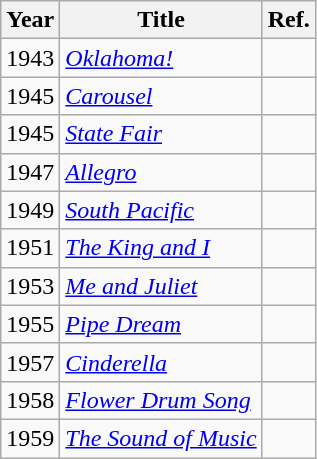<table class="wikitable">
<tr>
<th>Year</th>
<th>Title</th>
<th>Ref.</th>
</tr>
<tr>
<td>1943</td>
<td><em><a href='#'>Oklahoma!</a></em></td>
<td align="center"></td>
</tr>
<tr>
<td>1945</td>
<td><em><a href='#'>Carousel</a></em></td>
<td align="center"></td>
</tr>
<tr>
<td>1945</td>
<td><em><a href='#'>State Fair</a></em></td>
<td align="center"></td>
</tr>
<tr>
<td>1947</td>
<td><em><a href='#'>Allegro</a></em></td>
<td align="center"></td>
</tr>
<tr>
<td>1949</td>
<td><em><a href='#'>South Pacific</a></em></td>
<td align="center"></td>
</tr>
<tr>
<td>1951</td>
<td><em><a href='#'>The King and I</a></em></td>
<td align="center"></td>
</tr>
<tr>
<td>1953</td>
<td><em><a href='#'>Me and Juliet</a></em></td>
<td align="center"></td>
</tr>
<tr>
<td>1955</td>
<td><em><a href='#'>Pipe Dream</a></em></td>
<td align="center"></td>
</tr>
<tr>
<td>1957</td>
<td><em><a href='#'>Cinderella</a></em></td>
<td align="center"></td>
</tr>
<tr>
<td>1958</td>
<td><em><a href='#'>Flower Drum Song</a></em></td>
<td align="center"></td>
</tr>
<tr>
<td>1959</td>
<td><em><a href='#'>The Sound of Music</a></em></td>
<td align="center"></td>
</tr>
</table>
